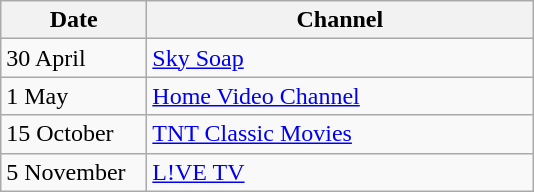<table class="wikitable">
<tr>
<th width=90>Date</th>
<th width=250>Channel</th>
</tr>
<tr>
<td>30 April</td>
<td><a href='#'>Sky Soap</a></td>
</tr>
<tr>
<td>1 May</td>
<td><a href='#'>Home Video Channel</a></td>
</tr>
<tr>
<td>15 October</td>
<td><a href='#'>TNT Classic Movies</a></td>
</tr>
<tr>
<td>5 November</td>
<td><a href='#'>L!VE TV</a></td>
</tr>
</table>
